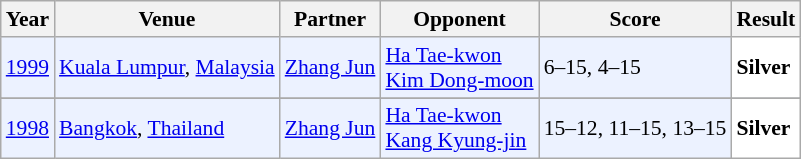<table class="sortable wikitable" style="font-size: 90%;">
<tr>
<th>Year</th>
<th>Venue</th>
<th>Partner</th>
<th>Opponent</th>
<th>Score</th>
<th>Result</th>
</tr>
<tr style="background:#ECF2FF">
<td align="center"><a href='#'>1999</a></td>
<td align="left"><a href='#'>Kuala Lumpur</a>, <a href='#'>Malaysia</a></td>
<td align="left"> <a href='#'>Zhang Jun</a></td>
<td align="left"> <a href='#'>Ha Tae-kwon</a> <br>  <a href='#'>Kim Dong-moon</a></td>
<td align="left">6–15, 4–15</td>
<td style="text-align:left; background:white"> <strong>Silver</strong></td>
</tr>
<tr>
</tr>
<tr style="background:#ECF2FF">
<td align="center"><a href='#'>1998</a></td>
<td align="left"><a href='#'>Bangkok</a>, <a href='#'>Thailand</a></td>
<td align="left"> <a href='#'>Zhang Jun</a></td>
<td align="left"> <a href='#'>Ha Tae-kwon</a> <br>  <a href='#'>Kang Kyung-jin</a></td>
<td align="left">15–12, 11–15, 13–15</td>
<td style="text-align:left; background:white"> <strong>Silver</strong></td>
</tr>
</table>
